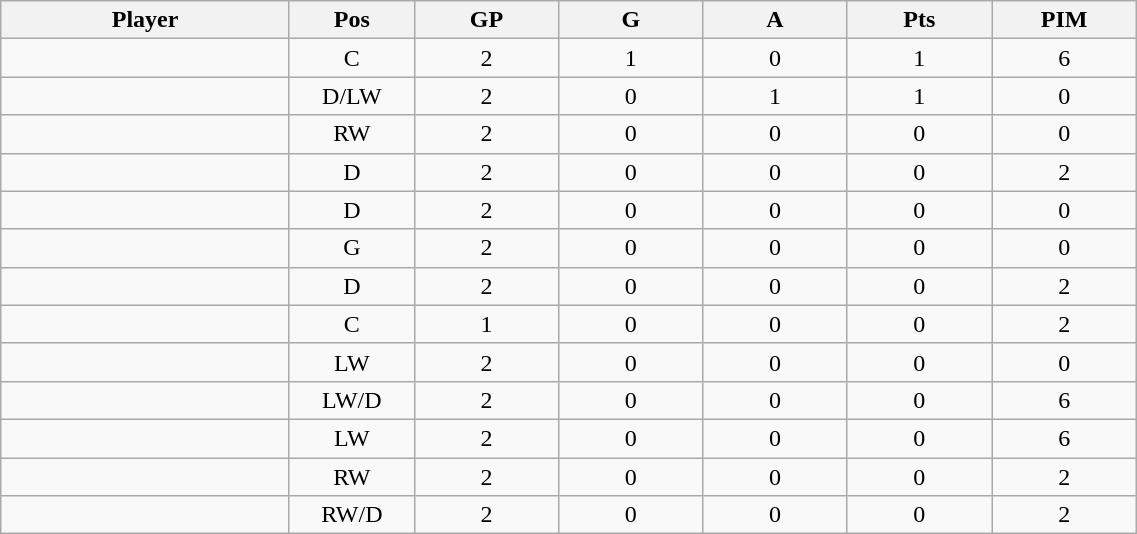<table class="wikitable sortable" width="60%">
<tr ALIGN="center">
<th bgcolor="#DDDDFF" width="10%">Player</th>
<th bgcolor="#DDDDFF" width="3%" title="Position">Pos</th>
<th bgcolor="#DDDDFF" width="5%" title="Games played">GP</th>
<th bgcolor="#DDDDFF" width="5%" title="Goals">G</th>
<th bgcolor="#DDDDFF" width="5%" title="Assists">A</th>
<th bgcolor="#DDDDFF" width="5%" title="Points">Pts</th>
<th bgcolor="#DDDDFF" width="5%" title="Penalties in Minutes">PIM</th>
</tr>
<tr align="center">
<td align="right"></td>
<td>C</td>
<td>2</td>
<td>1</td>
<td>0</td>
<td>1</td>
<td>6</td>
</tr>
<tr align="center">
<td align="right"></td>
<td>D/LW</td>
<td>2</td>
<td>0</td>
<td>1</td>
<td>1</td>
<td>0</td>
</tr>
<tr align="center">
<td align="right"></td>
<td>RW</td>
<td>2</td>
<td>0</td>
<td>0</td>
<td>0</td>
<td>0</td>
</tr>
<tr align="center">
<td align="right"></td>
<td>D</td>
<td>2</td>
<td>0</td>
<td>0</td>
<td>0</td>
<td>2</td>
</tr>
<tr align="center">
<td align="right"></td>
<td>D</td>
<td>2</td>
<td>0</td>
<td>0</td>
<td>0</td>
<td>0</td>
</tr>
<tr align="center">
<td align="right"></td>
<td>G</td>
<td>2</td>
<td>0</td>
<td>0</td>
<td>0</td>
<td>0</td>
</tr>
<tr align="center">
<td align="right"></td>
<td>D</td>
<td>2</td>
<td>0</td>
<td>0</td>
<td>0</td>
<td>2</td>
</tr>
<tr align="center">
<td align="right"></td>
<td>C</td>
<td>1</td>
<td>0</td>
<td>0</td>
<td>0</td>
<td>2</td>
</tr>
<tr align="center">
<td align="right"></td>
<td>LW</td>
<td>2</td>
<td>0</td>
<td>0</td>
<td>0</td>
<td>0</td>
</tr>
<tr align="center">
<td align="right"></td>
<td>LW/D</td>
<td>2</td>
<td>0</td>
<td>0</td>
<td>0</td>
<td>6</td>
</tr>
<tr align="center">
<td align="right"></td>
<td>LW</td>
<td>2</td>
<td>0</td>
<td>0</td>
<td>0</td>
<td>6</td>
</tr>
<tr align="center">
<td align="right"></td>
<td>RW</td>
<td>2</td>
<td>0</td>
<td>0</td>
<td>0</td>
<td>2</td>
</tr>
<tr align="center">
<td align="right"></td>
<td>RW/D</td>
<td>2</td>
<td>0</td>
<td>0</td>
<td>0</td>
<td>2</td>
</tr>
</table>
